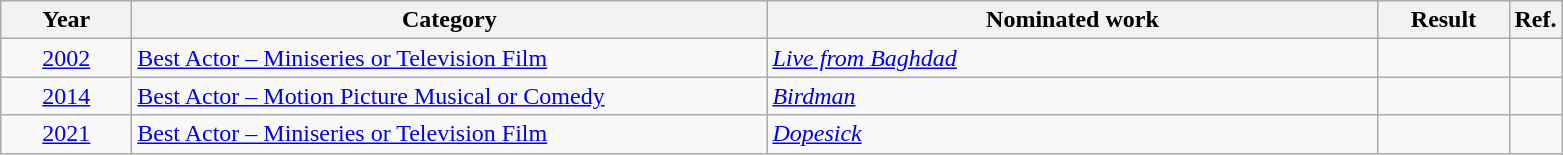<table class=wikitable>
<tr>
<th scope="col" style="width:5em;">Year</th>
<th scope="col" style="width:26em;">Category</th>
<th scope="col" style="width:25em;">Nominated work</th>
<th scope="col" style="width:5em;">Result</th>
<th>Ref.</th>
</tr>
<tr>
<td style="text-align:center;"><a href='#'>2002</a></td>
<td><a href='#'>Best Actor – Miniseries or Television Film</a></td>
<td><em><a href='#'>Live from Baghdad</a></em></td>
<td></td>
<td style="text-align:center;"></td>
</tr>
<tr>
<td style="text-align:center;"><a href='#'>2014</a></td>
<td><a href='#'>Best Actor – Motion Picture Musical or Comedy</a></td>
<td><em><a href='#'>Birdman</a></em></td>
<td></td>
<td style="text-align:center;"></td>
</tr>
<tr>
<td style="text-align:center;"><a href='#'>2021</a></td>
<td><a href='#'>Best Actor – Miniseries or Television Film</a></td>
<td><em><a href='#'>Dopesick</a></em></td>
<td></td>
<td style="text-align:center;"></td>
</tr>
</table>
